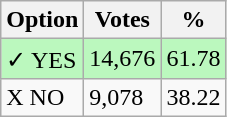<table class="wikitable">
<tr>
<th>Option</th>
<th>Votes</th>
<th>%</th>
</tr>
<tr>
<td style=background:#bbf8be>✓ YES</td>
<td style=background:#bbf8be>14,676</td>
<td style=background:#bbf8be>61.78</td>
</tr>
<tr>
<td>X NO</td>
<td>9,078</td>
<td>38.22</td>
</tr>
</table>
